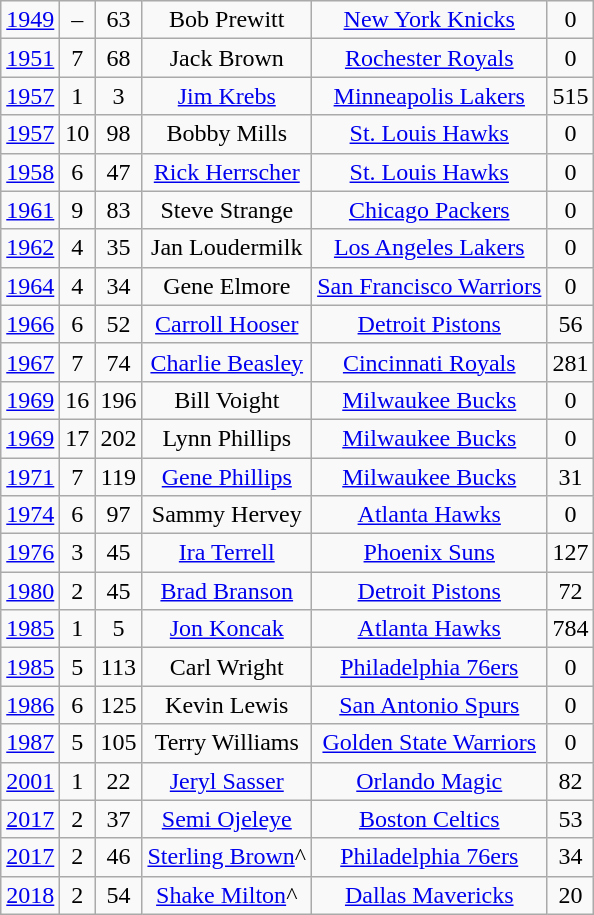<table class="wikitable sortable">
<tr align="center">
<td><a href='#'>1949</a></td>
<td>–</td>
<td>63</td>
<td>Bob Prewitt</td>
<td><a href='#'>New York Knicks</a></td>
<td>0</td>
</tr>
<tr align="center">
<td><a href='#'>1951</a></td>
<td>7</td>
<td>68</td>
<td>Jack Brown</td>
<td><a href='#'>Rochester Royals</a></td>
<td>0</td>
</tr>
<tr align="center">
<td><a href='#'>1957</a></td>
<td>1</td>
<td>3</td>
<td><a href='#'>Jim Krebs</a></td>
<td><a href='#'>Minneapolis Lakers</a></td>
<td>515</td>
</tr>
<tr align="center">
<td><a href='#'>1957</a></td>
<td>10</td>
<td>98</td>
<td>Bobby Mills</td>
<td><a href='#'>St. Louis Hawks</a></td>
<td>0</td>
</tr>
<tr align="center">
<td><a href='#'>1958</a></td>
<td>6</td>
<td>47</td>
<td><a href='#'>Rick Herrscher</a></td>
<td><a href='#'>St. Louis Hawks</a></td>
<td>0</td>
</tr>
<tr align="center">
<td><a href='#'>1961</a></td>
<td>9</td>
<td>83</td>
<td>Steve Strange</td>
<td><a href='#'>Chicago Packers</a></td>
<td>0</td>
</tr>
<tr align="center">
<td><a href='#'>1962</a></td>
<td>4</td>
<td>35</td>
<td>Jan Loudermilk</td>
<td><a href='#'>Los Angeles Lakers</a></td>
<td>0</td>
</tr>
<tr align="center">
<td><a href='#'>1964</a></td>
<td>4</td>
<td>34</td>
<td>Gene Elmore</td>
<td><a href='#'>San Francisco Warriors</a></td>
<td>0</td>
</tr>
<tr align="center">
<td><a href='#'>1966</a></td>
<td>6</td>
<td>52</td>
<td><a href='#'>Carroll Hooser</a></td>
<td><a href='#'>Detroit Pistons</a></td>
<td>56</td>
</tr>
<tr align="center">
<td><a href='#'>1967</a></td>
<td>7</td>
<td>74</td>
<td><a href='#'>Charlie Beasley</a></td>
<td><a href='#'>Cincinnati Royals</a></td>
<td>281</td>
</tr>
<tr align="center">
<td><a href='#'>1969</a></td>
<td>16</td>
<td>196</td>
<td>Bill Voight</td>
<td><a href='#'>Milwaukee Bucks</a></td>
<td>0</td>
</tr>
<tr align="center">
<td><a href='#'>1969</a></td>
<td>17</td>
<td>202</td>
<td>Lynn Phillips</td>
<td><a href='#'>Milwaukee Bucks</a></td>
<td>0</td>
</tr>
<tr align="center">
<td><a href='#'>1971</a></td>
<td>7</td>
<td>119</td>
<td><a href='#'>Gene Phillips</a></td>
<td><a href='#'>Milwaukee Bucks</a></td>
<td>31</td>
</tr>
<tr align="center">
<td><a href='#'>1974</a></td>
<td>6</td>
<td>97</td>
<td>Sammy Hervey</td>
<td><a href='#'>Atlanta Hawks</a></td>
<td>0</td>
</tr>
<tr align="center">
<td><a href='#'>1976</a></td>
<td>3</td>
<td>45</td>
<td><a href='#'>Ira Terrell</a></td>
<td><a href='#'>Phoenix Suns</a></td>
<td>127</td>
</tr>
<tr align="center">
<td><a href='#'>1980</a></td>
<td>2</td>
<td>45</td>
<td><a href='#'>Brad Branson</a></td>
<td><a href='#'>Detroit Pistons</a></td>
<td>72</td>
</tr>
<tr align="center">
<td><a href='#'>1985</a></td>
<td>1</td>
<td>5</td>
<td><a href='#'>Jon Koncak</a></td>
<td><a href='#'>Atlanta Hawks</a></td>
<td>784</td>
</tr>
<tr align="center">
<td><a href='#'>1985</a></td>
<td>5</td>
<td>113</td>
<td>Carl Wright</td>
<td><a href='#'>Philadelphia 76ers</a></td>
<td>0</td>
</tr>
<tr align="center">
<td><a href='#'>1986</a></td>
<td>6</td>
<td>125</td>
<td>Kevin Lewis</td>
<td><a href='#'>San Antonio Spurs</a></td>
<td>0</td>
</tr>
<tr align="center">
<td><a href='#'>1987</a></td>
<td>5</td>
<td>105</td>
<td>Terry Williams</td>
<td><a href='#'>Golden State Warriors</a></td>
<td>0</td>
</tr>
<tr align="center">
<td><a href='#'>2001</a></td>
<td>1</td>
<td>22</td>
<td><a href='#'>Jeryl Sasser</a></td>
<td><a href='#'>Orlando Magic</a></td>
<td>82</td>
</tr>
<tr align="center">
<td><a href='#'>2017</a></td>
<td>2</td>
<td>37</td>
<td><a href='#'>Semi Ojeleye</a></td>
<td><a href='#'>Boston Celtics</a></td>
<td>53</td>
</tr>
<tr align="center">
<td><a href='#'>2017</a></td>
<td>2</td>
<td>46</td>
<td><a href='#'>Sterling Brown</a>^</td>
<td><a href='#'>Philadelphia 76ers</a></td>
<td>34</td>
</tr>
<tr align="center">
<td><a href='#'>2018</a></td>
<td>2</td>
<td>54</td>
<td><a href='#'>Shake Milton</a>^</td>
<td><a href='#'>Dallas Mavericks</a></td>
<td>20</td>
</tr>
</table>
